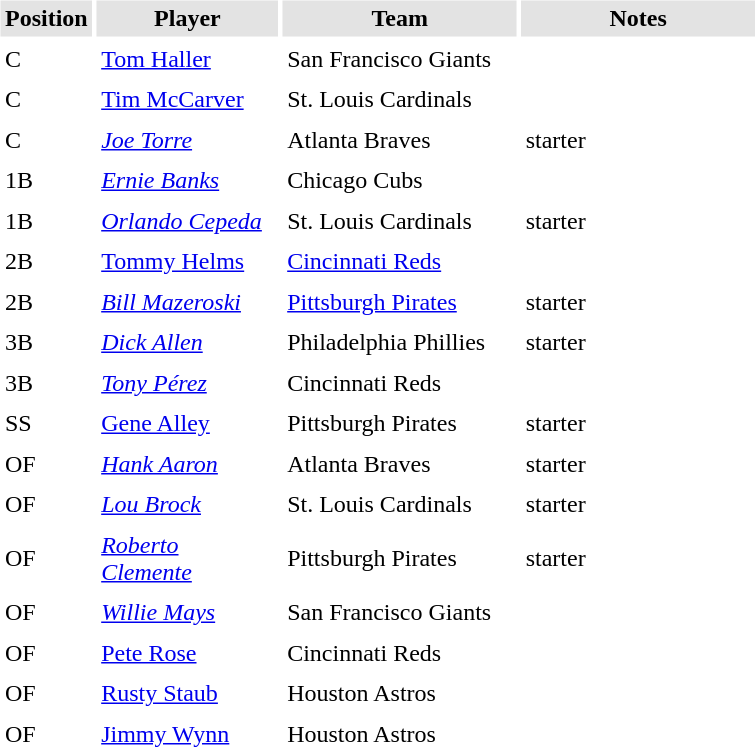<table border="0" cellspacing="3" cellpadding="3">
<tr style="background: #e3e3e3;">
<th width="50">Position</th>
<th width="115">Player</th>
<th width="150">Team</th>
<th width="150">Notes</th>
</tr>
<tr>
<td>C</td>
<td><a href='#'>Tom Haller</a></td>
<td>San Francisco Giants</td>
<td></td>
</tr>
<tr>
<td>C</td>
<td><a href='#'>Tim McCarver</a></td>
<td>St. Louis Cardinals</td>
<td></td>
</tr>
<tr>
<td>C</td>
<td><em><a href='#'>Joe Torre</a></em></td>
<td>Atlanta Braves</td>
<td>starter</td>
</tr>
<tr>
<td>1B</td>
<td><em><a href='#'>Ernie Banks</a></em></td>
<td>Chicago Cubs</td>
<td></td>
</tr>
<tr>
<td>1B</td>
<td><em><a href='#'>Orlando Cepeda</a></em></td>
<td>St. Louis Cardinals</td>
<td>starter</td>
</tr>
<tr>
<td>2B</td>
<td><a href='#'>Tommy Helms</a></td>
<td><a href='#'>Cincinnati Reds</a></td>
<td></td>
</tr>
<tr>
<td>2B</td>
<td><em><a href='#'>Bill Mazeroski</a></em></td>
<td><a href='#'>Pittsburgh Pirates</a></td>
<td>starter</td>
</tr>
<tr>
<td>3B</td>
<td><em><a href='#'>Dick Allen</a></em></td>
<td>Philadelphia Phillies</td>
<td>starter</td>
</tr>
<tr>
<td>3B</td>
<td><em><a href='#'>Tony Pérez</a></em></td>
<td>Cincinnati Reds</td>
<td></td>
</tr>
<tr>
<td>SS</td>
<td><a href='#'>Gene Alley</a></td>
<td>Pittsburgh Pirates</td>
<td>starter</td>
</tr>
<tr>
<td>OF</td>
<td><em><a href='#'>Hank Aaron</a></em></td>
<td>Atlanta Braves</td>
<td>starter</td>
</tr>
<tr>
<td>OF</td>
<td><em><a href='#'>Lou Brock</a></em></td>
<td>St. Louis Cardinals</td>
<td>starter</td>
</tr>
<tr>
<td>OF</td>
<td><em><a href='#'>Roberto Clemente</a></em></td>
<td>Pittsburgh Pirates</td>
<td>starter</td>
</tr>
<tr>
<td>OF</td>
<td><em><a href='#'>Willie Mays</a></em></td>
<td>San Francisco Giants</td>
<td></td>
</tr>
<tr>
<td>OF</td>
<td><a href='#'>Pete Rose</a></td>
<td>Cincinnati Reds</td>
<td></td>
</tr>
<tr>
<td>OF</td>
<td><a href='#'>Rusty Staub</a></td>
<td>Houston Astros</td>
<td></td>
</tr>
<tr>
<td>OF</td>
<td><a href='#'>Jimmy Wynn</a></td>
<td>Houston Astros</td>
<td></td>
</tr>
</table>
